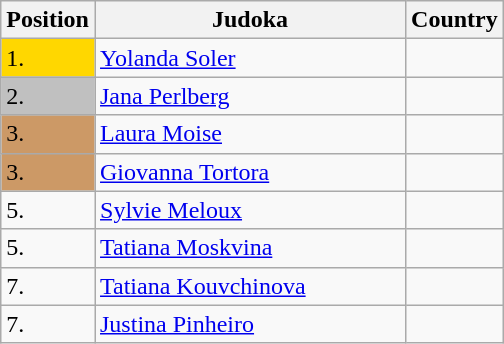<table class=wikitable>
<tr>
<th width=10>Position</th>
<th width=200>Judoka</th>
<th width=10>Country</th>
</tr>
<tr>
<td bgcolor=gold>1.</td>
<td><a href='#'>Yolanda Soler</a></td>
<td></td>
</tr>
<tr>
<td bgcolor="silver">2.</td>
<td><a href='#'>Jana Perlberg</a></td>
<td></td>
</tr>
<tr>
<td bgcolor="CC9966">3.</td>
<td><a href='#'>Laura Moise</a></td>
<td></td>
</tr>
<tr>
<td bgcolor="CC9966">3.</td>
<td><a href='#'>Giovanna Tortora</a></td>
<td></td>
</tr>
<tr>
<td>5.</td>
<td><a href='#'>Sylvie Meloux</a></td>
<td></td>
</tr>
<tr>
<td>5.</td>
<td><a href='#'>Tatiana Moskvina</a></td>
<td></td>
</tr>
<tr>
<td>7.</td>
<td><a href='#'>Tatiana Kouvchinova</a></td>
<td></td>
</tr>
<tr>
<td>7.</td>
<td><a href='#'>Justina Pinheiro</a></td>
<td></td>
</tr>
</table>
